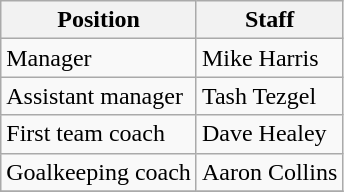<table class="wikitable">
<tr>
<th>Position</th>
<th>Staff</th>
</tr>
<tr>
<td>Manager</td>
<td> Mike Harris</td>
</tr>
<tr>
<td>Assistant manager</td>
<td> Tash Tezgel</td>
</tr>
<tr>
<td>First team coach</td>
<td> Dave Healey</td>
</tr>
<tr>
<td>Goalkeeping coach</td>
<td> Aaron Collins</td>
</tr>
<tr>
</tr>
</table>
